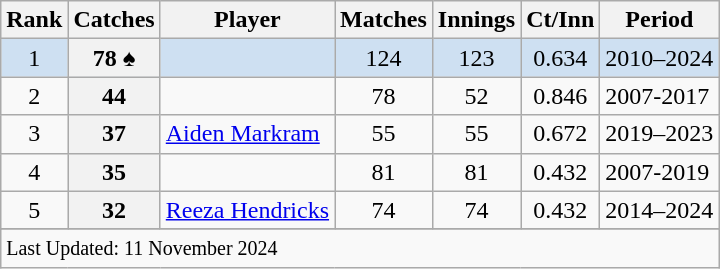<table class="wikitable plainrowheaders sortable">
<tr>
<th scope=col>Rank</th>
<th scope=col>Catches</th>
<th scope=col>Player</th>
<th scope=col>Matches</th>
<th scope=col>Innings</th>
<th scope=col>Ct/Inn</th>
<th scope=col>Period</th>
</tr>
<tr bgcolor=#cee0f2>
<td align=center>1</td>
<th scope=row style=text-align:center;>78 ♠</th>
<td></td>
<td align=center>124</td>
<td align=center>123</td>
<td align=center>0.634</td>
<td>2010–2024</td>
</tr>
<tr>
<td align=center>2</td>
<th scope=row style=text-align:center;>44</th>
<td></td>
<td align=center>78</td>
<td align=center>52</td>
<td align=center>0.846</td>
<td>2007-2017</td>
</tr>
<tr>
<td align=center>3</td>
<th scope=row style=text-align:center;>37</th>
<td><a href='#'>Aiden Markram</a></td>
<td align=center>55</td>
<td align=center>55</td>
<td align=center>0.672</td>
<td>2019–2023</td>
</tr>
<tr>
<td align=center>4</td>
<th scope=row style=text-align:center;>35</th>
<td></td>
<td align=center>81</td>
<td align=center>81</td>
<td align=center>0.432</td>
<td>2007-2019</td>
</tr>
<tr>
<td align=center>5</td>
<th scope=row style=text-align:center;>32</th>
<td><a href='#'>Reeza Hendricks</a></td>
<td align=center>74</td>
<td align=center>74</td>
<td align=center>0.432</td>
<td>2014–2024</td>
</tr>
<tr>
</tr>
<tr class=sortbottom>
<td colspan=7><small>Last Updated: 11 November 2024</small></td>
</tr>
</table>
